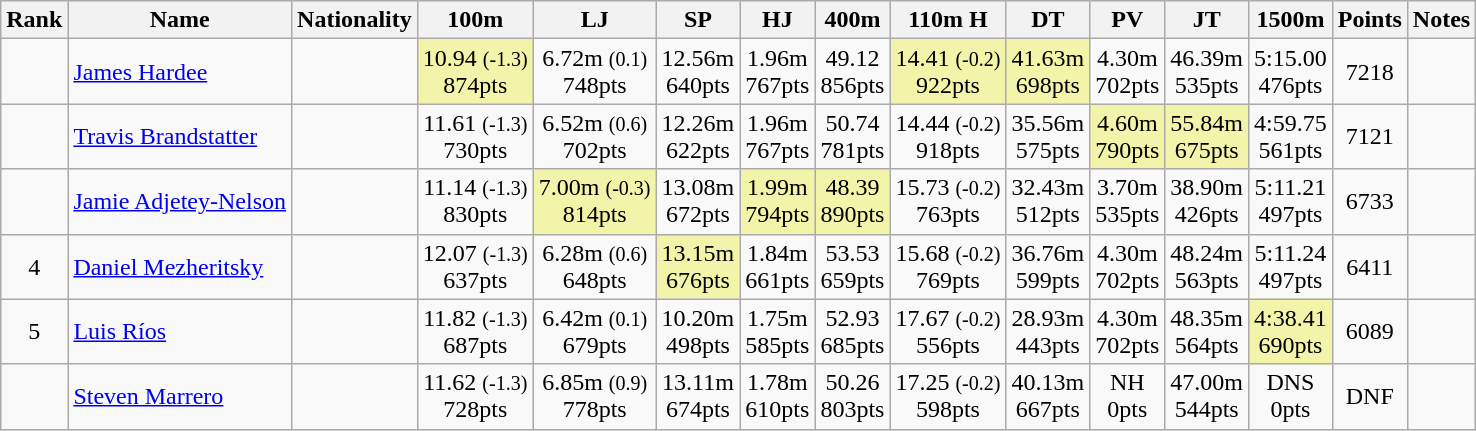<table class="wikitable sortable" style="text-align:center">
<tr>
<th>Rank</th>
<th>Name</th>
<th>Nationality</th>
<th>100m</th>
<th>LJ</th>
<th>SP</th>
<th>HJ</th>
<th>400m</th>
<th>110m H</th>
<th>DT</th>
<th>PV</th>
<th>JT</th>
<th>1500m</th>
<th>Points</th>
<th>Notes</th>
</tr>
<tr>
<td align=center></td>
<td align=left><a href='#'>James Hardee</a></td>
<td align=left></td>
<td bgcolor=#F2F5A9>10.94 <small>(-1.3)</small><br> 874pts</td>
<td>6.72m <small>(0.1)</small><br> 748pts</td>
<td>12.56m<br> 640pts</td>
<td>1.96m<br> 767pts</td>
<td>49.12<br> 856pts</td>
<td bgcolor=#F2F5A9>14.41 <small>(-0.2)</small><br> 922pts</td>
<td bgcolor=#F2F5A9>41.63m<br> 698pts</td>
<td>4.30m<br> 702pts</td>
<td>46.39m<br> 535pts</td>
<td>5:15.00<br> 476pts</td>
<td>7218</td>
<td></td>
</tr>
<tr>
<td align=center></td>
<td align=left><a href='#'>Travis Brandstatter</a></td>
<td align=left></td>
<td>11.61 <small>(-1.3)</small><br> 730pts</td>
<td>6.52m <small>(0.6)</small><br> 702pts</td>
<td>12.26m<br> 622pts</td>
<td>1.96m<br> 767pts</td>
<td>50.74<br> 781pts</td>
<td>14.44 <small>(-0.2)</small><br> 918pts</td>
<td>35.56m<br> 575pts</td>
<td bgcolor=#F2F5A9>4.60m<br> 790pts</td>
<td bgcolor=#F2F5A9>55.84m<br> 675pts</td>
<td>4:59.75<br> 561pts</td>
<td>7121</td>
<td></td>
</tr>
<tr>
<td align=center></td>
<td align=left><a href='#'>Jamie Adjetey-Nelson</a></td>
<td align=left></td>
<td>11.14 <small>(-1.3)</small><br> 830pts</td>
<td bgcolor=#F2F5A9>7.00m <small>(-0.3)</small><br> 814pts</td>
<td>13.08m<br> 672pts</td>
<td bgcolor=#F2F5A9>1.99m<br> 794pts</td>
<td bgcolor=#F2F5A9>48.39<br> 890pts</td>
<td>15.73 <small>(-0.2)</small><br> 763pts</td>
<td>32.43m<br> 512pts</td>
<td>3.70m<br> 535pts</td>
<td>38.90m<br> 426pts</td>
<td>5:11.21<br> 497pts</td>
<td>6733</td>
<td></td>
</tr>
<tr>
<td align=center>4</td>
<td align=left><a href='#'>Daniel Mezheritsky</a></td>
<td align=left></td>
<td>12.07 <small>(-1.3)</small><br> 637pts</td>
<td>6.28m <small>(0.6)</small><br> 648pts</td>
<td bgcolor=#F2F5A9>13.15m<br> 676pts</td>
<td>1.84m<br> 661pts</td>
<td>53.53<br> 659pts</td>
<td>15.68 <small>(-0.2)</small><br> 769pts</td>
<td>36.76m<br> 599pts</td>
<td>4.30m<br> 702pts</td>
<td>48.24m<br> 563pts</td>
<td>5:11.24<br> 497pts</td>
<td>6411</td>
<td></td>
</tr>
<tr>
<td align=center>5</td>
<td align=left><a href='#'>Luis Ríos</a></td>
<td align=left></td>
<td>11.82 <small>(-1.3)</small><br> 687pts</td>
<td>6.42m <small>(0.1)</small><br> 679pts</td>
<td>10.20m<br> 498pts</td>
<td>1.75m<br> 585pts</td>
<td>52.93<br> 685pts</td>
<td>17.67 <small>(-0.2)</small><br> 556pts</td>
<td>28.93m<br> 443pts</td>
<td>4.30m<br> 702pts</td>
<td>48.35m<br> 564pts</td>
<td bgcolor=#F2F5A9>4:38.41<br> 690pts</td>
<td>6089</td>
<td></td>
</tr>
<tr>
<td align=center></td>
<td align=left><a href='#'>Steven Marrero</a></td>
<td align=left></td>
<td>11.62 <small>(-1.3)</small><br> 728pts</td>
<td>6.85m <small>(0.9)</small><br> 778pts</td>
<td>13.11m<br> 674pts</td>
<td>1.78m<br> 610pts</td>
<td>50.26<br> 803pts</td>
<td>17.25 <small>(-0.2)</small><br> 598pts</td>
<td>40.13m<br> 667pts</td>
<td>NH<br> 0pts</td>
<td>47.00m<br> 544pts</td>
<td>DNS<br> 0pts</td>
<td>DNF</td>
<td></td>
</tr>
</table>
